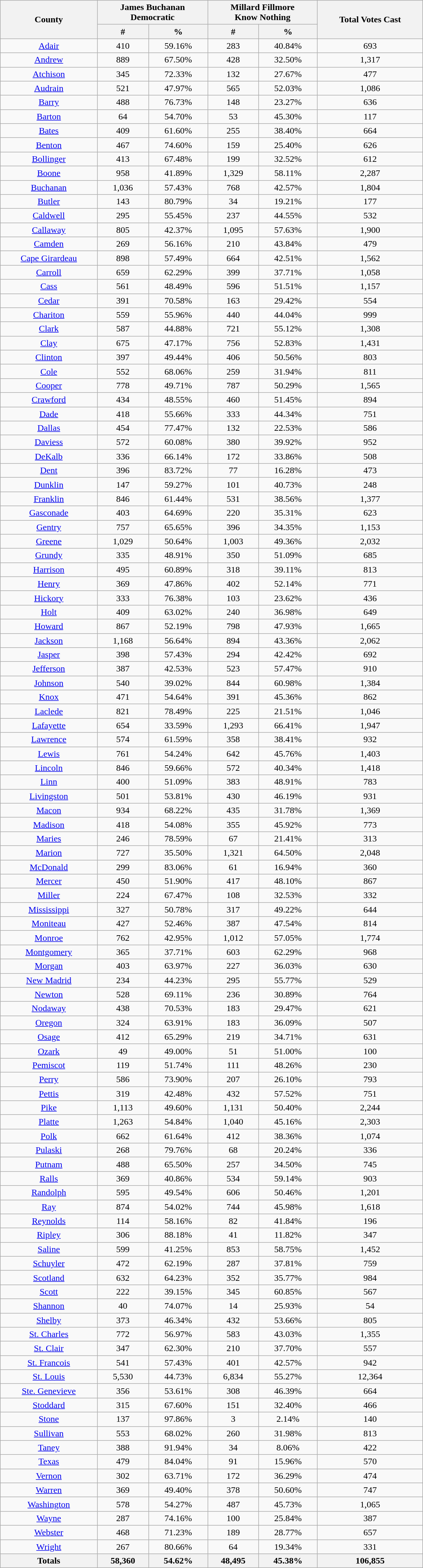<table class="wikitable sortable" width="60%">
<tr>
<th rowspan="2">County</th>
<th colspan="2">James Buchanan<br>Democratic</th>
<th colspan="2">Millard Fillmore<br>Know Nothing</th>
<th rowspan="2">Total Votes Cast</th>
</tr>
<tr>
<th data-sort-type="number" style="text-align:center;">#</th>
<th data-sort-type="number" style="text-align:center;">%</th>
<th data-sort-type="number" style="text-align:center;">#</th>
<th data-sort-type="number" style="text-align:center;">%</th>
</tr>
<tr style="text-align:center;">
<td><a href='#'>Adair</a></td>
<td>410</td>
<td>59.16%</td>
<td>283</td>
<td>40.84%</td>
<td>693</td>
</tr>
<tr style="text-align:center;">
<td><a href='#'>Andrew</a></td>
<td>889</td>
<td>67.50%</td>
<td>428</td>
<td>32.50%</td>
<td>1,317</td>
</tr>
<tr style="text-align:center;">
<td><a href='#'>Atchison</a></td>
<td>345</td>
<td>72.33%</td>
<td>132</td>
<td>27.67%</td>
<td>477</td>
</tr>
<tr style="text-align:center;">
<td><a href='#'>Audrain</a></td>
<td>521</td>
<td>47.97%</td>
<td>565</td>
<td>52.03%</td>
<td>1,086</td>
</tr>
<tr style="text-align:center;">
<td><a href='#'>Barry</a></td>
<td>488</td>
<td>76.73%</td>
<td>148</td>
<td>23.27%</td>
<td>636</td>
</tr>
<tr style="text-align:center;">
<td><a href='#'>Barton</a></td>
<td>64</td>
<td>54.70%</td>
<td>53</td>
<td>45.30%</td>
<td>117</td>
</tr>
<tr style="text-align:center;">
<td><a href='#'>Bates</a></td>
<td>409</td>
<td>61.60%</td>
<td>255</td>
<td>38.40%</td>
<td>664</td>
</tr>
<tr style="text-align:center;">
<td><a href='#'>Benton</a></td>
<td>467</td>
<td>74.60%</td>
<td>159</td>
<td>25.40%</td>
<td>626</td>
</tr>
<tr style="text-align:center;">
<td><a href='#'>Bollinger</a></td>
<td>413</td>
<td>67.48%</td>
<td>199</td>
<td>32.52%</td>
<td>612</td>
</tr>
<tr style="text-align:center;">
<td><a href='#'>Boone</a></td>
<td>958</td>
<td>41.89%</td>
<td>1,329</td>
<td>58.11%</td>
<td>2,287</td>
</tr>
<tr style="text-align:center;">
<td><a href='#'>Buchanan</a></td>
<td>1,036</td>
<td>57.43%</td>
<td>768</td>
<td>42.57%</td>
<td>1,804</td>
</tr>
<tr style="text-align:center;">
<td><a href='#'>Butler</a></td>
<td>143</td>
<td>80.79%</td>
<td>34</td>
<td>19.21%</td>
<td>177</td>
</tr>
<tr style="text-align:center;">
<td><a href='#'>Caldwell</a></td>
<td>295</td>
<td>55.45%</td>
<td>237</td>
<td>44.55%</td>
<td>532</td>
</tr>
<tr style="text-align:center;">
<td><a href='#'>Callaway</a></td>
<td>805</td>
<td>42.37%</td>
<td>1,095</td>
<td>57.63%</td>
<td>1,900</td>
</tr>
<tr style="text-align:center;">
<td><a href='#'>Camden</a></td>
<td>269</td>
<td>56.16%</td>
<td>210</td>
<td>43.84%</td>
<td>479</td>
</tr>
<tr style="text-align:center;">
<td><a href='#'>Cape Girardeau</a></td>
<td>898</td>
<td>57.49%</td>
<td>664</td>
<td>42.51%</td>
<td>1,562</td>
</tr>
<tr style="text-align:center;">
<td><a href='#'>Carroll</a></td>
<td>659</td>
<td>62.29%</td>
<td>399</td>
<td>37.71%</td>
<td>1,058</td>
</tr>
<tr style="text-align:center;">
<td><a href='#'>Cass</a></td>
<td>561</td>
<td>48.49%</td>
<td>596</td>
<td>51.51%</td>
<td>1,157</td>
</tr>
<tr style="text-align:center;">
<td><a href='#'>Cedar</a></td>
<td>391</td>
<td>70.58%</td>
<td>163</td>
<td>29.42%</td>
<td>554</td>
</tr>
<tr style="text-align:center;">
<td><a href='#'>Chariton</a></td>
<td>559</td>
<td>55.96%</td>
<td>440</td>
<td>44.04%</td>
<td>999</td>
</tr>
<tr style="text-align:center;">
<td><a href='#'>Clark</a></td>
<td>587</td>
<td>44.88%</td>
<td>721</td>
<td>55.12%</td>
<td>1,308</td>
</tr>
<tr style="text-align:center;">
<td><a href='#'>Clay</a></td>
<td>675</td>
<td>47.17%</td>
<td>756</td>
<td>52.83%</td>
<td>1,431</td>
</tr>
<tr style="text-align:center;">
<td><a href='#'>Clinton</a></td>
<td>397</td>
<td>49.44%</td>
<td>406</td>
<td>50.56%</td>
<td>803</td>
</tr>
<tr style="text-align:center;">
<td><a href='#'>Cole</a></td>
<td>552</td>
<td>68.06%</td>
<td>259</td>
<td>31.94%</td>
<td>811</td>
</tr>
<tr style="text-align:center;">
<td><a href='#'>Cooper</a></td>
<td>778</td>
<td>49.71%</td>
<td>787</td>
<td>50.29%</td>
<td>1,565</td>
</tr>
<tr style="text-align:center;">
<td><a href='#'>Crawford</a></td>
<td>434</td>
<td>48.55%</td>
<td>460</td>
<td>51.45%</td>
<td>894</td>
</tr>
<tr style="text-align:center;">
<td><a href='#'>Dade</a></td>
<td>418</td>
<td>55.66%</td>
<td>333</td>
<td>44.34%</td>
<td>751</td>
</tr>
<tr style="text-align:center;">
<td><a href='#'>Dallas</a></td>
<td>454</td>
<td>77.47%</td>
<td>132</td>
<td>22.53%</td>
<td>586</td>
</tr>
<tr style="text-align:center;">
<td><a href='#'>Daviess</a></td>
<td>572</td>
<td>60.08%</td>
<td>380</td>
<td>39.92%</td>
<td>952</td>
</tr>
<tr style="text-align:center;">
<td><a href='#'>DeKalb</a></td>
<td>336</td>
<td>66.14%</td>
<td>172</td>
<td>33.86%</td>
<td>508</td>
</tr>
<tr style="text-align:center;">
<td><a href='#'>Dent</a></td>
<td>396</td>
<td>83.72%</td>
<td>77</td>
<td>16.28%</td>
<td>473</td>
</tr>
<tr style="text-align:center;">
<td><a href='#'>Dunklin</a></td>
<td>147</td>
<td>59.27%</td>
<td>101</td>
<td>40.73%</td>
<td>248</td>
</tr>
<tr style="text-align:center;">
<td><a href='#'>Franklin</a></td>
<td>846</td>
<td>61.44%</td>
<td>531</td>
<td>38.56%</td>
<td>1,377</td>
</tr>
<tr style="text-align:center;">
<td><a href='#'>Gasconade</a></td>
<td>403</td>
<td>64.69%</td>
<td>220</td>
<td>35.31%</td>
<td>623</td>
</tr>
<tr style="text-align:center;">
<td><a href='#'>Gentry</a></td>
<td>757</td>
<td>65.65%</td>
<td>396</td>
<td>34.35%</td>
<td>1,153</td>
</tr>
<tr style="text-align:center;">
<td><a href='#'>Greene</a></td>
<td>1,029</td>
<td>50.64%</td>
<td>1,003</td>
<td>49.36%</td>
<td>2,032</td>
</tr>
<tr style="text-align:center;">
<td><a href='#'>Grundy</a></td>
<td>335</td>
<td>48.91%</td>
<td>350</td>
<td>51.09%</td>
<td>685</td>
</tr>
<tr style="text-align:center;">
<td><a href='#'>Harrison</a></td>
<td>495</td>
<td>60.89%</td>
<td>318</td>
<td>39.11%</td>
<td>813</td>
</tr>
<tr style="text-align:center;">
<td><a href='#'>Henry</a></td>
<td>369</td>
<td>47.86%</td>
<td>402</td>
<td>52.14%</td>
<td>771</td>
</tr>
<tr style="text-align:center;">
<td><a href='#'>Hickory</a></td>
<td>333</td>
<td>76.38%</td>
<td>103</td>
<td>23.62%</td>
<td>436</td>
</tr>
<tr style="text-align:center;">
<td><a href='#'>Holt</a></td>
<td>409</td>
<td>63.02%</td>
<td>240</td>
<td>36.98%</td>
<td>649</td>
</tr>
<tr style="text-align:center;">
<td><a href='#'>Howard</a></td>
<td>867</td>
<td>52.19%</td>
<td>798</td>
<td>47.93%</td>
<td>1,665</td>
</tr>
<tr style="text-align:center;">
<td><a href='#'>Jackson</a></td>
<td>1,168</td>
<td>56.64%</td>
<td>894</td>
<td>43.36%</td>
<td>2,062</td>
</tr>
<tr style="text-align:center;">
<td><a href='#'>Jasper</a></td>
<td>398</td>
<td>57.43%</td>
<td>294</td>
<td>42.42%</td>
<td>692</td>
</tr>
<tr style="text-align:center;">
<td><a href='#'>Jefferson</a></td>
<td>387</td>
<td>42.53%</td>
<td>523</td>
<td>57.47%</td>
<td>910</td>
</tr>
<tr style="text-align:center;">
<td><a href='#'>Johnson</a></td>
<td>540</td>
<td>39.02%</td>
<td>844</td>
<td>60.98%</td>
<td>1,384</td>
</tr>
<tr style="text-align:center;">
<td><a href='#'>Knox</a></td>
<td>471</td>
<td>54.64%</td>
<td>391</td>
<td>45.36%</td>
<td>862</td>
</tr>
<tr style="text-align:center;">
<td><a href='#'>Laclede</a></td>
<td>821</td>
<td>78.49%</td>
<td>225</td>
<td>21.51%</td>
<td>1,046</td>
</tr>
<tr style="text-align:center;">
<td><a href='#'>Lafayette</a></td>
<td>654</td>
<td>33.59%</td>
<td>1,293</td>
<td>66.41%</td>
<td>1,947</td>
</tr>
<tr style="text-align:center;">
<td><a href='#'>Lawrence</a></td>
<td>574</td>
<td>61.59%</td>
<td>358</td>
<td>38.41%</td>
<td>932</td>
</tr>
<tr style="text-align:center;">
<td><a href='#'>Lewis</a></td>
<td>761</td>
<td>54.24%</td>
<td>642</td>
<td>45.76%</td>
<td>1,403</td>
</tr>
<tr style="text-align:center;">
<td><a href='#'>Lincoln</a></td>
<td>846</td>
<td>59.66%</td>
<td>572</td>
<td>40.34%</td>
<td>1,418</td>
</tr>
<tr style="text-align:center;">
<td><a href='#'>Linn</a></td>
<td>400</td>
<td>51.09%</td>
<td>383</td>
<td>48.91%</td>
<td>783</td>
</tr>
<tr style="text-align:center;">
<td><a href='#'>Livingston</a></td>
<td>501</td>
<td>53.81%</td>
<td>430</td>
<td>46.19%</td>
<td>931</td>
</tr>
<tr style="text-align:center;">
<td><a href='#'>Macon</a></td>
<td>934</td>
<td>68.22%</td>
<td>435</td>
<td>31.78%</td>
<td>1,369</td>
</tr>
<tr style="text-align:center;">
<td><a href='#'>Madison</a></td>
<td>418</td>
<td>54.08%</td>
<td>355</td>
<td>45.92%</td>
<td>773</td>
</tr>
<tr style="text-align:center;">
<td><a href='#'>Maries</a></td>
<td>246</td>
<td>78.59%</td>
<td>67</td>
<td>21.41%</td>
<td>313</td>
</tr>
<tr style="text-align:center;">
<td><a href='#'>Marion</a></td>
<td>727</td>
<td>35.50%</td>
<td>1,321</td>
<td>64.50%</td>
<td>2,048</td>
</tr>
<tr style="text-align:center;">
<td><a href='#'>McDonald</a></td>
<td>299</td>
<td>83.06%</td>
<td>61</td>
<td>16.94%</td>
<td>360</td>
</tr>
<tr style="text-align:center;">
<td><a href='#'>Mercer</a></td>
<td>450</td>
<td>51.90%</td>
<td>417</td>
<td>48.10%</td>
<td>867</td>
</tr>
<tr style="text-align:center;">
<td><a href='#'>Miller</a></td>
<td>224</td>
<td>67.47%</td>
<td>108</td>
<td>32.53%</td>
<td>332</td>
</tr>
<tr style="text-align:center;">
<td><a href='#'>Mississippi</a></td>
<td>327</td>
<td>50.78%</td>
<td>317</td>
<td>49.22%</td>
<td>644</td>
</tr>
<tr style="text-align:center;">
<td><a href='#'>Moniteau</a></td>
<td>427</td>
<td>52.46%</td>
<td>387</td>
<td>47.54%</td>
<td>814</td>
</tr>
<tr style="text-align:center;">
<td><a href='#'>Monroe</a></td>
<td>762</td>
<td>42.95%</td>
<td>1,012</td>
<td>57.05%</td>
<td>1,774</td>
</tr>
<tr style="text-align:center;">
<td><a href='#'>Montgomery</a></td>
<td>365</td>
<td>37.71%</td>
<td>603</td>
<td>62.29%</td>
<td>968</td>
</tr>
<tr style="text-align:center;">
<td><a href='#'>Morgan</a></td>
<td>403</td>
<td>63.97%</td>
<td>227</td>
<td>36.03%</td>
<td>630</td>
</tr>
<tr style="text-align:center;">
<td><a href='#'>New Madrid</a></td>
<td>234</td>
<td>44.23%</td>
<td>295</td>
<td>55.77%</td>
<td>529</td>
</tr>
<tr style="text-align:center;">
<td><a href='#'>Newton</a></td>
<td>528</td>
<td>69.11%</td>
<td>236</td>
<td>30.89%</td>
<td>764</td>
</tr>
<tr style="text-align:center;">
<td><a href='#'>Nodaway</a></td>
<td>438</td>
<td>70.53%</td>
<td>183</td>
<td>29.47%</td>
<td>621</td>
</tr>
<tr style="text-align:center;">
<td><a href='#'>Oregon</a></td>
<td>324</td>
<td>63.91%</td>
<td>183</td>
<td>36.09%</td>
<td>507</td>
</tr>
<tr style="text-align:center;">
<td><a href='#'>Osage</a></td>
<td>412</td>
<td>65.29%</td>
<td>219</td>
<td>34.71%</td>
<td>631</td>
</tr>
<tr style="text-align:center;">
<td><a href='#'>Ozark</a></td>
<td>49</td>
<td>49.00%</td>
<td>51</td>
<td>51.00%</td>
<td>100</td>
</tr>
<tr style="text-align:center;">
<td><a href='#'>Pemiscot</a></td>
<td>119</td>
<td>51.74%</td>
<td>111</td>
<td>48.26%</td>
<td>230</td>
</tr>
<tr style="text-align:center;">
<td><a href='#'>Perry</a></td>
<td>586</td>
<td>73.90%</td>
<td>207</td>
<td>26.10%</td>
<td>793</td>
</tr>
<tr style="text-align:center;">
<td><a href='#'>Pettis</a></td>
<td>319</td>
<td>42.48%</td>
<td>432</td>
<td>57.52%</td>
<td>751</td>
</tr>
<tr style="text-align:center;">
<td><a href='#'>Pike</a></td>
<td>1,113</td>
<td>49.60%</td>
<td>1,131</td>
<td>50.40%</td>
<td>2,244</td>
</tr>
<tr style="text-align:center;">
<td><a href='#'>Platte</a></td>
<td>1,263</td>
<td>54.84%</td>
<td>1,040</td>
<td>45.16%</td>
<td>2,303</td>
</tr>
<tr style="text-align:center;">
<td><a href='#'>Polk</a></td>
<td>662</td>
<td>61.64%</td>
<td>412</td>
<td>38.36%</td>
<td>1,074</td>
</tr>
<tr style="text-align:center;">
<td><a href='#'>Pulaski</a></td>
<td>268</td>
<td>79.76%</td>
<td>68</td>
<td>20.24%</td>
<td>336</td>
</tr>
<tr style="text-align:center;">
<td><a href='#'>Putnam</a></td>
<td>488</td>
<td>65.50%</td>
<td>257</td>
<td>34.50%</td>
<td>745</td>
</tr>
<tr style="text-align:center;">
<td><a href='#'>Ralls</a></td>
<td>369</td>
<td>40.86%</td>
<td>534</td>
<td>59.14%</td>
<td>903</td>
</tr>
<tr style="text-align:center;">
<td><a href='#'>Randolph</a></td>
<td>595</td>
<td>49.54%</td>
<td>606</td>
<td>50.46%</td>
<td>1,201</td>
</tr>
<tr style="text-align:center;">
<td><a href='#'>Ray</a></td>
<td>874</td>
<td>54.02%</td>
<td>744</td>
<td>45.98%</td>
<td>1,618</td>
</tr>
<tr style="text-align:center;">
<td><a href='#'>Reynolds</a></td>
<td>114</td>
<td>58.16%</td>
<td>82</td>
<td>41.84%</td>
<td>196</td>
</tr>
<tr style="text-align:center;">
<td><a href='#'>Ripley</a></td>
<td>306</td>
<td>88.18%</td>
<td>41</td>
<td>11.82%</td>
<td>347</td>
</tr>
<tr style="text-align:center;">
<td><a href='#'>Saline</a></td>
<td>599</td>
<td>41.25%</td>
<td>853</td>
<td>58.75%</td>
<td>1,452</td>
</tr>
<tr style="text-align:center;">
<td><a href='#'>Schuyler</a></td>
<td>472</td>
<td>62.19%</td>
<td>287</td>
<td>37.81%</td>
<td>759</td>
</tr>
<tr style="text-align:center;">
<td><a href='#'>Scotland</a></td>
<td>632</td>
<td>64.23%</td>
<td>352</td>
<td>35.77%</td>
<td>984</td>
</tr>
<tr style="text-align:center;">
<td><a href='#'>Scott</a></td>
<td>222</td>
<td>39.15%</td>
<td>345</td>
<td>60.85%</td>
<td>567</td>
</tr>
<tr style="text-align:center;">
<td><a href='#'>Shannon</a></td>
<td>40</td>
<td>74.07%</td>
<td>14</td>
<td>25.93%</td>
<td>54</td>
</tr>
<tr style="text-align:center;">
<td><a href='#'>Shelby</a></td>
<td>373</td>
<td>46.34%</td>
<td>432</td>
<td>53.66%</td>
<td>805</td>
</tr>
<tr style="text-align:center;">
<td><a href='#'>St. Charles</a></td>
<td>772</td>
<td>56.97%</td>
<td>583</td>
<td>43.03%</td>
<td>1,355</td>
</tr>
<tr style="text-align:center;">
<td><a href='#'>St. Clair</a></td>
<td>347</td>
<td>62.30%</td>
<td>210</td>
<td>37.70%</td>
<td>557</td>
</tr>
<tr style="text-align:center;">
<td><a href='#'>St. Francois</a></td>
<td>541</td>
<td>57.43%</td>
<td>401</td>
<td>42.57%</td>
<td>942</td>
</tr>
<tr style="text-align:center;">
<td><a href='#'>St. Louis</a></td>
<td>5,530</td>
<td>44.73%</td>
<td>6,834</td>
<td>55.27%</td>
<td>12,364</td>
</tr>
<tr style="text-align:center;">
<td><a href='#'>Ste. Genevieve</a></td>
<td>356</td>
<td>53.61%</td>
<td>308</td>
<td>46.39%</td>
<td>664</td>
</tr>
<tr style="text-align:center;">
<td><a href='#'>Stoddard</a></td>
<td>315</td>
<td>67.60%</td>
<td>151</td>
<td>32.40%</td>
<td>466</td>
</tr>
<tr style="text-align:center;">
<td><a href='#'>Stone</a></td>
<td>137</td>
<td>97.86%</td>
<td>3</td>
<td>2.14%</td>
<td>140</td>
</tr>
<tr style="text-align:center;">
<td><a href='#'>Sullivan</a></td>
<td>553</td>
<td>68.02%</td>
<td>260</td>
<td>31.98%</td>
<td>813</td>
</tr>
<tr style="text-align:center;">
<td><a href='#'>Taney</a></td>
<td>388</td>
<td>91.94%</td>
<td>34</td>
<td>8.06%</td>
<td>422</td>
</tr>
<tr style="text-align:center;">
<td><a href='#'>Texas</a></td>
<td>479</td>
<td>84.04%</td>
<td>91</td>
<td>15.96%</td>
<td>570</td>
</tr>
<tr style="text-align:center;">
<td><a href='#'>Vernon</a></td>
<td>302</td>
<td>63.71%</td>
<td>172</td>
<td>36.29%</td>
<td>474</td>
</tr>
<tr style="text-align:center;">
<td><a href='#'>Warren</a></td>
<td>369</td>
<td>49.40%</td>
<td>378</td>
<td>50.60%</td>
<td>747</td>
</tr>
<tr style="text-align:center;">
<td><a href='#'>Washington</a></td>
<td>578</td>
<td>54.27%</td>
<td>487</td>
<td>45.73%</td>
<td>1,065</td>
</tr>
<tr style="text-align:center;">
<td><a href='#'>Wayne</a></td>
<td>287</td>
<td>74.16%</td>
<td>100</td>
<td>25.84%</td>
<td>387</td>
</tr>
<tr style="text-align:center;">
<td><a href='#'>Webster</a></td>
<td>468</td>
<td>71.23%</td>
<td>189</td>
<td>28.77%</td>
<td>657</td>
</tr>
<tr style="text-align:center;">
<td><a href='#'>Wright</a></td>
<td>267</td>
<td>80.66%</td>
<td>64</td>
<td>19.34%</td>
<td>331</td>
</tr>
<tr>
<th>Totals</th>
<th>58,360</th>
<th>54.62%</th>
<th>48,495</th>
<th>45.38%</th>
<th>106,855</th>
</tr>
</table>
